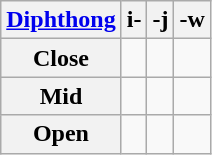<table class="wikitable">
<tr class="Diphthong">
<th><a href='#'>Diphthong</a></th>
<th>i-</th>
<th>-j</th>
<th>-w</th>
</tr>
<tr>
<th align="left">Close</th>
<td style="text-align:center"></td>
<td style="text-align:center"></td>
<td style="text-align:center"></td>
</tr>
<tr>
<th align="left">Mid</th>
<td></td>
<td style="text-align:center"></td>
<td style="text-align:center"></td>
</tr>
<tr>
<th align="left">Open</th>
<td></td>
<td style="text-align:center"></td>
<td style="text-align:center"></td>
</tr>
</table>
